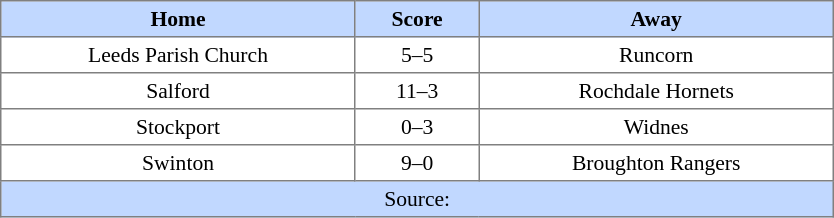<table border=1 style="border-collapse:collapse; font-size:90%; text-align:center"; cellpadding=3 cellspacing=0 width=44%>
<tr bgcolor=#C1D8FF>
<th width=19%>Home</th>
<th width=6%>Score</th>
<th width=19%>Away</th>
</tr>
<tr>
<td>Leeds Parish Church</td>
<td>5–5</td>
<td>Runcorn</td>
</tr>
<tr>
<td>Salford</td>
<td>11–3</td>
<td>Rochdale Hornets</td>
</tr>
<tr>
<td>Stockport</td>
<td>0–3</td>
<td>Widnes</td>
</tr>
<tr>
<td>Swinton</td>
<td>9–0</td>
<td>Broughton Rangers</td>
</tr>
<tr bgcolor=#C1D8FF>
<td colspan=3>Source:</td>
</tr>
</table>
